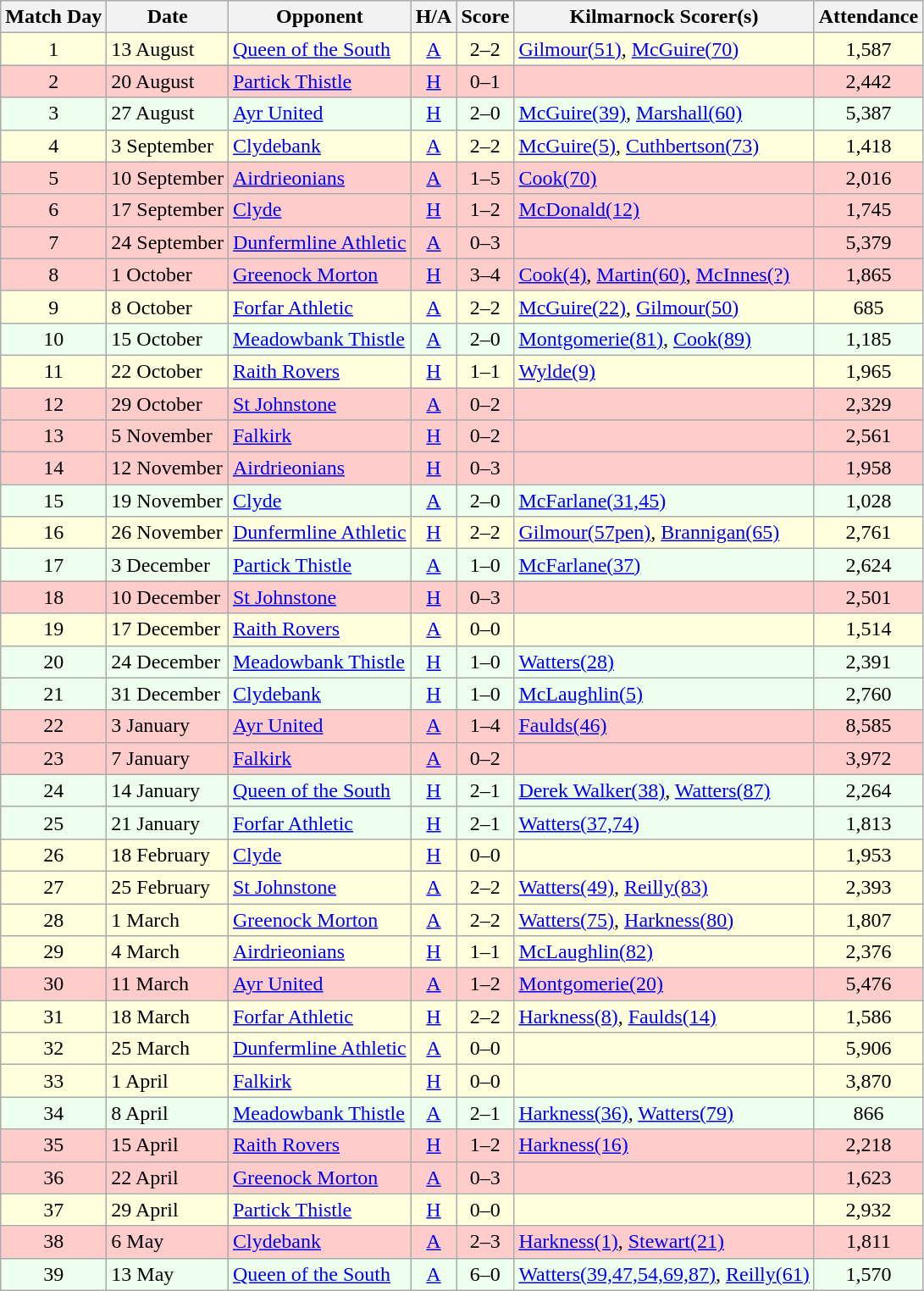<table class="wikitable" style="text-align:center">
<tr>
<th>Match Day</th>
<th>Date</th>
<th>Opponent</th>
<th>H/A</th>
<th>Score</th>
<th>Kilmarnock Scorer(s)</th>
<th>Attendance</th>
</tr>
<tr bgcolor=#FFFFDD>
<td>1</td>
<td align=left>13 August</td>
<td align=left><a href='#'>Queen of the South</a></td>
<td><a href='#'>A</a></td>
<td>2–2</td>
<td align=left><a href='#'>Gilmour(51)</a>, <a href='#'>McGuire(70)</a></td>
<td>1,587</td>
</tr>
<tr bgcolor=#FFCCCC>
<td>2</td>
<td align=left>20 August</td>
<td align=left><a href='#'>Partick Thistle</a></td>
<td><a href='#'>H</a></td>
<td>0–1</td>
<td align=left></td>
<td>2,442</td>
</tr>
<tr bgcolor=#EEFFEE>
<td>3</td>
<td align=left>27 August</td>
<td align=left><a href='#'>Ayr United</a></td>
<td><a href='#'>H</a></td>
<td>2–0</td>
<td align=left><a href='#'>McGuire(39)</a>, <a href='#'>Marshall(60)</a></td>
<td>5,387</td>
</tr>
<tr bgcolor=#FFFFDD>
<td>4</td>
<td align=left>3 September</td>
<td align=left><a href='#'>Clydebank</a></td>
<td><a href='#'>A</a></td>
<td>2–2</td>
<td align=left><a href='#'>McGuire(5)</a>, <a href='#'>Cuthbertson(73)</a></td>
<td>1,418</td>
</tr>
<tr bgcolor=#FFCCCC>
<td>5</td>
<td align=left>10 September</td>
<td align=left><a href='#'>Airdrieonians</a></td>
<td><a href='#'>A</a></td>
<td>1–5</td>
<td align=left><a href='#'>Cook(70)</a></td>
<td>2,016</td>
</tr>
<tr bgcolor=#FFCCCC>
<td>6</td>
<td align=left>17 September</td>
<td align=left><a href='#'>Clyde</a></td>
<td><a href='#'>H</a></td>
<td>1–2</td>
<td align=left><a href='#'>McDonald(12)</a></td>
<td>1,745</td>
</tr>
<tr bgcolor=#FFCCCC>
<td>7</td>
<td align=left>24 September</td>
<td align=left><a href='#'>Dunfermline Athletic</a></td>
<td><a href='#'>A</a></td>
<td>0–3</td>
<td align=left></td>
<td>5,379</td>
</tr>
<tr bgcolor=#FFCCCC>
<td>8</td>
<td align=left>1 October</td>
<td align=left><a href='#'>Greenock Morton</a></td>
<td><a href='#'>H</a></td>
<td>3–4</td>
<td align=left><a href='#'>Cook(4)</a>, <a href='#'>Martin(60)</a>, <a href='#'>McInnes(?)</a></td>
<td>1,865</td>
</tr>
<tr bgcolor=#FFFFDD>
<td>9</td>
<td align=left>8 October</td>
<td align=left><a href='#'>Forfar Athletic</a></td>
<td><a href='#'>A</a></td>
<td>2–2</td>
<td align=left><a href='#'>McGuire(22)</a>, <a href='#'>Gilmour(50)</a></td>
<td>685</td>
</tr>
<tr bgcolor=#EEFFEE>
<td>10</td>
<td align=left>15 October</td>
<td align=left><a href='#'>Meadowbank Thistle</a></td>
<td><a href='#'>A</a></td>
<td>2–0</td>
<td align=left><a href='#'>Montgomerie(81)</a>, <a href='#'>Cook(89)</a></td>
<td>1,185</td>
</tr>
<tr bgcolor=#FFFFDD>
<td>11</td>
<td align=left>22 October</td>
<td align=left><a href='#'>Raith Rovers</a></td>
<td><a href='#'>H</a></td>
<td>1–1</td>
<td align=left><a href='#'>Wylde(9)</a></td>
<td>1,965</td>
</tr>
<tr bgcolor=#FFCCCC>
<td>12</td>
<td align=left>29 October</td>
<td align=left><a href='#'>St Johnstone</a></td>
<td><a href='#'>A</a></td>
<td>0–2</td>
<td align=left></td>
<td>2,329</td>
</tr>
<tr bgcolor=#FFCCCC>
<td>13</td>
<td align=left>5 November</td>
<td align=left><a href='#'>Falkirk</a></td>
<td><a href='#'>H</a></td>
<td>0–2</td>
<td align=left></td>
<td>2,561</td>
</tr>
<tr bgcolor=#FFCCCC>
<td>14</td>
<td align=left>12 November</td>
<td align=left><a href='#'>Airdrieonians</a></td>
<td><a href='#'>H</a></td>
<td>0–3</td>
<td align=left></td>
<td>1,958</td>
</tr>
<tr bgcolor=#EEFFEE>
<td>15</td>
<td align=left>19 November</td>
<td align=left><a href='#'>Clyde</a></td>
<td><a href='#'>A</a></td>
<td>2–0</td>
<td align=left><a href='#'>McFarlane(31,45)</a></td>
<td>1,028</td>
</tr>
<tr bgcolor=#FFFFDD>
<td>16</td>
<td align=left>26 November</td>
<td align=left><a href='#'>Dunfermline Athletic</a></td>
<td><a href='#'>H</a></td>
<td>2–2</td>
<td align=left><a href='#'>Gilmour(57pen)</a>, <a href='#'>Brannigan(65)</a></td>
<td>2,761</td>
</tr>
<tr bgcolor=#EEFFEE>
<td>17</td>
<td align=left>3 December</td>
<td align=left><a href='#'>Partick Thistle</a></td>
<td><a href='#'>A</a></td>
<td>1–0</td>
<td align=left><a href='#'>McFarlane(37)</a></td>
<td>2,624</td>
</tr>
<tr bgcolor=#FFCCCC>
<td>18</td>
<td align=left>10 December</td>
<td align=left><a href='#'>St Johnstone</a></td>
<td><a href='#'>H</a></td>
<td>0–3</td>
<td align=left></td>
<td>2,501</td>
</tr>
<tr bgcolor=#FFFFDD>
<td>19</td>
<td align=left>17 December</td>
<td align=left><a href='#'>Raith Rovers</a></td>
<td><a href='#'>A</a></td>
<td>0–0</td>
<td align=left></td>
<td>1,514</td>
</tr>
<tr bgcolor=#EEFFEE>
<td>20</td>
<td align=left>24 December</td>
<td align=left><a href='#'>Meadowbank Thistle</a></td>
<td><a href='#'>H</a></td>
<td>1–0</td>
<td align=left><a href='#'>Watters(28)</a></td>
<td>2,391</td>
</tr>
<tr bgcolor=#EEFFEE>
<td>21</td>
<td align=left>31 December</td>
<td align=left><a href='#'>Clydebank</a></td>
<td><a href='#'>H</a></td>
<td>1–0</td>
<td align=left><a href='#'>McLaughlin(5)</a></td>
<td>2,760</td>
</tr>
<tr bgcolor=#FFCCCC>
<td>22</td>
<td align=left>3 January</td>
<td align=left><a href='#'>Ayr United</a></td>
<td><a href='#'>A</a></td>
<td>1–4</td>
<td align=left><a href='#'>Faulds(46)</a></td>
<td>8,585</td>
</tr>
<tr bgcolor=#FFCCCC>
<td>23</td>
<td align=left>7 January</td>
<td align=left><a href='#'>Falkirk</a></td>
<td><a href='#'>A</a></td>
<td>0–2</td>
<td align=left></td>
<td>3,972</td>
</tr>
<tr bgcolor=#EEFFEE>
<td>24</td>
<td align=left>14 January</td>
<td align=left><a href='#'>Queen of the South</a></td>
<td><a href='#'>H</a></td>
<td>2–1</td>
<td align=left><a href='#'>Derek Walker(38)</a>, <a href='#'>Watters(87)</a></td>
<td>2,264</td>
</tr>
<tr bgcolor=#EEFFEE>
<td>25</td>
<td align=left>21 January</td>
<td align=left><a href='#'>Forfar Athletic</a></td>
<td><a href='#'>H</a></td>
<td>2–1</td>
<td align=left><a href='#'>Watters(37,74)</a></td>
<td>1,813</td>
</tr>
<tr bgcolor=#FFFFDD>
<td>26</td>
<td align=left>18 February</td>
<td align=left><a href='#'>Clyde</a></td>
<td><a href='#'>H</a></td>
<td>0–0</td>
<td align=left></td>
<td>1,953</td>
</tr>
<tr bgcolor=#FFFFDD>
<td>27</td>
<td align=left>25 February</td>
<td align=left><a href='#'>St Johnstone</a></td>
<td><a href='#'>A</a></td>
<td>2–2</td>
<td align=left><a href='#'>Watters(49)</a>, <a href='#'>Reilly(83)</a></td>
<td>2,393</td>
</tr>
<tr bgcolor=#FFFFDD>
<td>28</td>
<td align=left>1 March</td>
<td align=left><a href='#'>Greenock Morton</a></td>
<td><a href='#'>A</a></td>
<td>2–2</td>
<td align=left><a href='#'>Watters(75)</a>, <a href='#'>Harkness(80)</a></td>
<td>1,807</td>
</tr>
<tr bgcolor=#FFFFDD>
<td>29</td>
<td align=left>4 March</td>
<td align=left><a href='#'>Airdrieonians</a></td>
<td><a href='#'>H</a></td>
<td>1–1</td>
<td align=left><a href='#'>McLaughlin(82)</a></td>
<td>2,376</td>
</tr>
<tr bgcolor=#FFCCCC>
<td>30</td>
<td align=left>11 March</td>
<td align=left><a href='#'>Ayr United</a></td>
<td><a href='#'>A</a></td>
<td>1–2</td>
<td align=left><a href='#'>Montgomerie(20)</a></td>
<td>5,476</td>
</tr>
<tr bgcolor=#FFFFDD>
<td>31</td>
<td align=left>18 March</td>
<td align=left><a href='#'>Forfar Athletic</a></td>
<td><a href='#'>H</a></td>
<td>2–2</td>
<td align=left><a href='#'>Harkness(8)</a>, <a href='#'>Faulds(14)</a></td>
<td>1,586</td>
</tr>
<tr bgcolor=#FFFFDD>
<td>32</td>
<td align=left>25 March</td>
<td align=left><a href='#'>Dunfermline Athletic</a></td>
<td><a href='#'>A</a></td>
<td>0–0</td>
<td align=left></td>
<td>5,906</td>
</tr>
<tr bgcolor=#FFFFDD>
<td>33</td>
<td align=left>1 April</td>
<td align=left><a href='#'>Falkirk</a></td>
<td><a href='#'>H</a></td>
<td>0–0</td>
<td align=left></td>
<td>3,870</td>
</tr>
<tr bgcolor=#EEFFEE>
<td>34</td>
<td align=left>8 April</td>
<td align=left><a href='#'>Meadowbank Thistle</a></td>
<td><a href='#'>A</a></td>
<td>2–1</td>
<td align=left><a href='#'>Harkness(36)</a>, <a href='#'>Watters(79)</a></td>
<td>866</td>
</tr>
<tr bgcolor=#FFCCCC>
<td>35</td>
<td align=left>15 April</td>
<td align=left><a href='#'>Raith Rovers</a></td>
<td><a href='#'>H</a></td>
<td>1–2</td>
<td align=left><a href='#'>Harkness(16)</a></td>
<td>2,218</td>
</tr>
<tr bgcolor=#FFCCCC>
<td>36</td>
<td align=left>22 April</td>
<td align=left><a href='#'>Greenock Morton</a></td>
<td><a href='#'>A</a></td>
<td>0–3</td>
<td align=left></td>
<td>1,623</td>
</tr>
<tr bgcolor=#FFFFDD>
<td>37</td>
<td align=left>29 April</td>
<td align=left><a href='#'>Partick Thistle</a></td>
<td><a href='#'>H</a></td>
<td>0–0</td>
<td align=left></td>
<td>2,932</td>
</tr>
<tr bgcolor=#FFCCCC>
<td>38</td>
<td align=left>6 May</td>
<td align=left><a href='#'>Clydebank</a></td>
<td><a href='#'>A</a></td>
<td>2–3</td>
<td align=left><a href='#'>Harkness(1)</a>, <a href='#'>Stewart(21)</a></td>
<td>1,811</td>
</tr>
<tr bgcolor=#EEFFEE>
<td>39</td>
<td align=left>13 May</td>
<td align=left><a href='#'>Queen of the South</a></td>
<td><a href='#'>A</a></td>
<td>6–0</td>
<td align=left><a href='#'>Watters(39,47,54,69,87)</a>, <a href='#'>Reilly(61)</a></td>
<td>1,570</td>
</tr>
</table>
